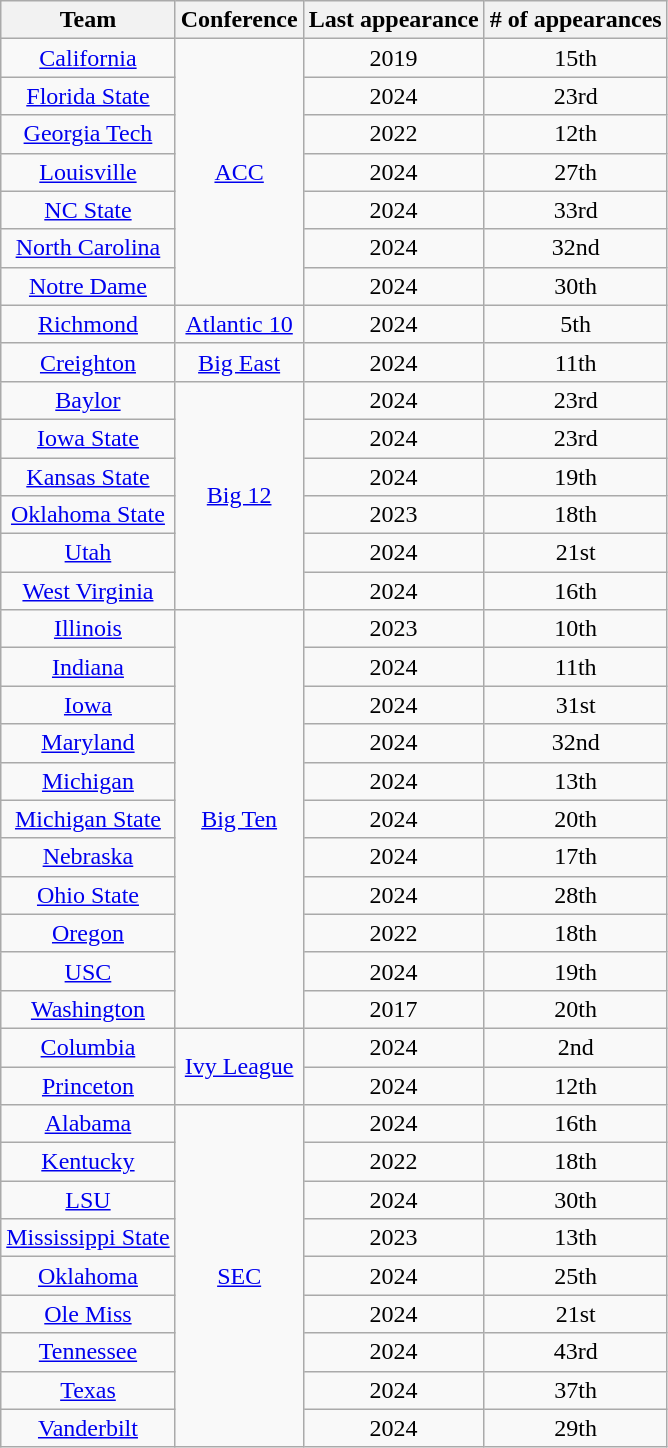<table class="wikitable sortable" style="text-align:center;">
<tr>
<th>Team</th>
<th>Conference</th>
<th>Last appearance</th>
<th># of appearances</th>
</tr>
<tr>
<td><a href='#'>California</a></td>
<td rowspan="7"><a href='#'>ACC</a></td>
<td>2019</td>
<td>15th</td>
</tr>
<tr>
<td><a href='#'>Florida State</a></td>
<td>2024</td>
<td>23rd</td>
</tr>
<tr>
<td><a href='#'>Georgia Tech</a></td>
<td>2022</td>
<td>12th</td>
</tr>
<tr>
<td><a href='#'>Louisville</a></td>
<td>2024</td>
<td>27th</td>
</tr>
<tr>
<td><a href='#'>NC State</a></td>
<td>2024</td>
<td>33rd</td>
</tr>
<tr>
<td><a href='#'>North Carolina</a></td>
<td>2024</td>
<td>32nd</td>
</tr>
<tr>
<td><a href='#'>Notre Dame</a></td>
<td>2024</td>
<td>30th</td>
</tr>
<tr>
<td><a href='#'>Richmond</a></td>
<td><a href='#'>Atlantic 10</a></td>
<td>2024</td>
<td>5th</td>
</tr>
<tr>
<td><a href='#'>Creighton</a></td>
<td><a href='#'>Big East</a></td>
<td>2024</td>
<td>11th</td>
</tr>
<tr>
<td><a href='#'>Baylor</a></td>
<td rowspan="6"><a href='#'>Big 12</a></td>
<td>2024</td>
<td>23rd</td>
</tr>
<tr>
<td><a href='#'>Iowa State</a></td>
<td>2024</td>
<td>23rd</td>
</tr>
<tr>
<td><a href='#'>Kansas State</a></td>
<td>2024</td>
<td>19th</td>
</tr>
<tr>
<td><a href='#'>Oklahoma State</a></td>
<td>2023</td>
<td>18th</td>
</tr>
<tr>
<td><a href='#'>Utah</a></td>
<td>2024</td>
<td>21st</td>
</tr>
<tr>
<td><a href='#'>West Virginia</a></td>
<td>2024</td>
<td>16th</td>
</tr>
<tr>
<td><a href='#'>Illinois</a></td>
<td rowspan="11"><a href='#'>Big Ten</a></td>
<td>2023</td>
<td>10th</td>
</tr>
<tr>
<td><a href='#'>Indiana</a></td>
<td>2024</td>
<td>11th</td>
</tr>
<tr>
<td><a href='#'>Iowa</a></td>
<td>2024</td>
<td>31st</td>
</tr>
<tr>
<td><a href='#'>Maryland</a></td>
<td>2024</td>
<td>32nd</td>
</tr>
<tr>
<td><a href='#'>Michigan</a></td>
<td>2024</td>
<td>13th</td>
</tr>
<tr>
<td><a href='#'>Michigan State</a></td>
<td>2024</td>
<td>20th</td>
</tr>
<tr>
<td><a href='#'>Nebraska</a></td>
<td>2024</td>
<td>17th</td>
</tr>
<tr>
<td><a href='#'>Ohio State</a></td>
<td>2024</td>
<td>28th</td>
</tr>
<tr>
<td><a href='#'>Oregon</a></td>
<td>2022</td>
<td>18th</td>
</tr>
<tr>
<td><a href='#'>USC</a></td>
<td>2024</td>
<td>19th</td>
</tr>
<tr>
<td><a href='#'>Washington</a></td>
<td>2017</td>
<td>20th</td>
</tr>
<tr>
<td><a href='#'>Columbia</a></td>
<td rowspan="2"><a href='#'>Ivy League</a></td>
<td>2024</td>
<td>2nd</td>
</tr>
<tr>
<td><a href='#'>Princeton</a></td>
<td>2024</td>
<td>12th</td>
</tr>
<tr>
<td><a href='#'>Alabama</a></td>
<td rowspan="9"><a href='#'>SEC</a></td>
<td>2024</td>
<td>16th</td>
</tr>
<tr>
<td><a href='#'>Kentucky</a></td>
<td>2022</td>
<td>18th</td>
</tr>
<tr>
<td><a href='#'>LSU</a></td>
<td>2024</td>
<td>30th</td>
</tr>
<tr>
<td><a href='#'>Mississippi State</a></td>
<td>2023</td>
<td>13th</td>
</tr>
<tr>
<td><a href='#'>Oklahoma</a></td>
<td>2024</td>
<td>25th</td>
</tr>
<tr>
<td><a href='#'>Ole Miss</a></td>
<td>2024</td>
<td>21st</td>
</tr>
<tr>
<td><a href='#'>Tennessee</a></td>
<td>2024</td>
<td>43rd</td>
</tr>
<tr>
<td><a href='#'>Texas</a></td>
<td>2024</td>
<td>37th</td>
</tr>
<tr>
<td><a href='#'>Vanderbilt</a></td>
<td>2024</td>
<td>29th</td>
</tr>
</table>
